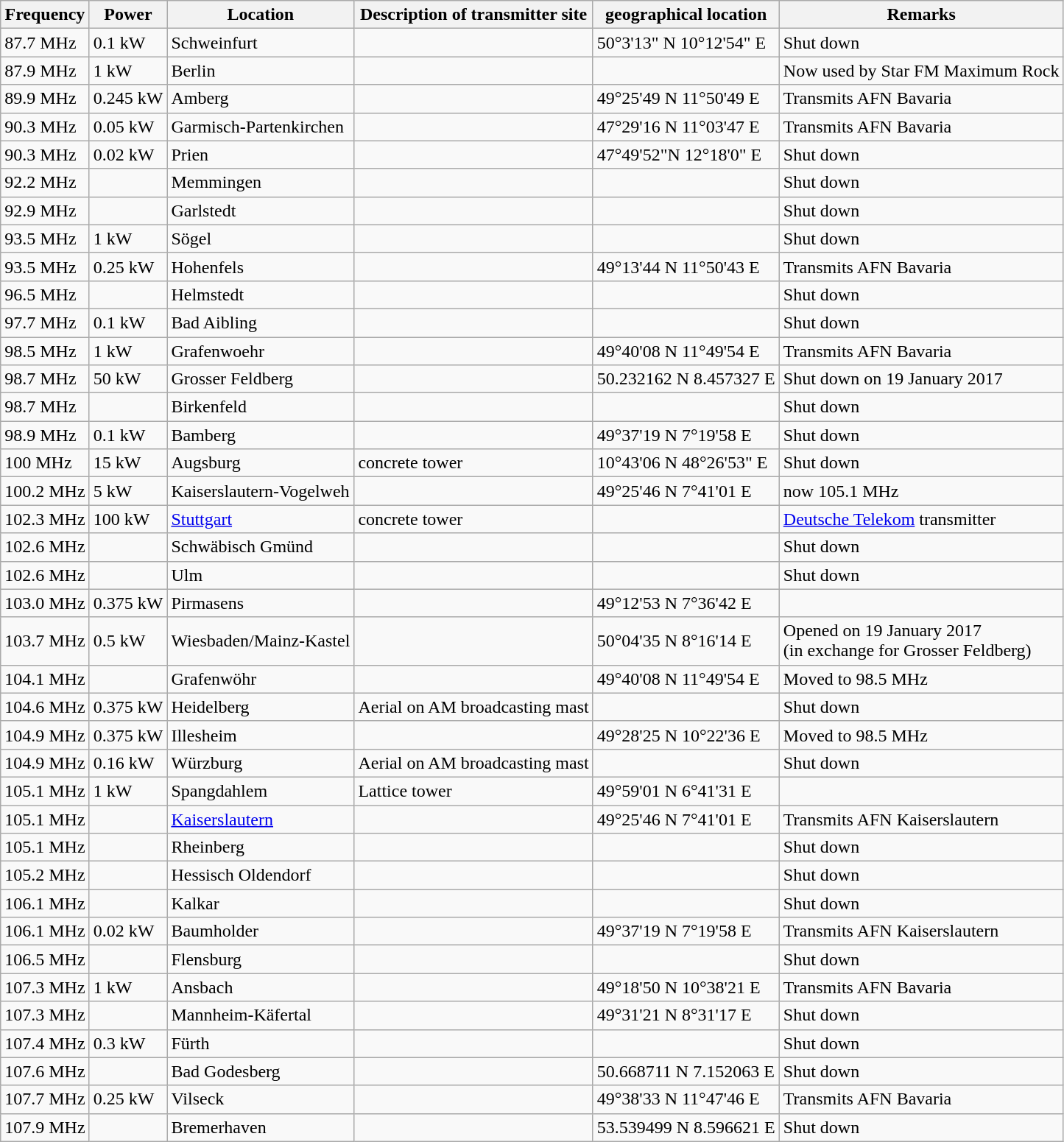<table class="wikitable sortable">
<tr>
<th>Frequency</th>
<th>Power</th>
<th>Location</th>
<th>Description of transmitter site</th>
<th>geographical location</th>
<th>Remarks</th>
</tr>
<tr>
<td>87.7 MHz</td>
<td>0.1 kW</td>
<td>Schweinfurt</td>
<td></td>
<td>50°3'13" N 10°12'54" E</td>
<td>Shut down</td>
</tr>
<tr>
<td>87.9 MHz</td>
<td>1 kW</td>
<td>Berlin</td>
<td></td>
<td></td>
<td>Now used by Star FM Maximum Rock</td>
</tr>
<tr>
<td>89.9 MHz</td>
<td>0.245 kW</td>
<td>Amberg</td>
<td></td>
<td>49°25'49 N 11°50'49 E</td>
<td>Transmits AFN Bavaria</td>
</tr>
<tr>
<td>90.3 MHz</td>
<td>0.05 kW</td>
<td>Garmisch-Partenkirchen</td>
<td></td>
<td>47°29'16 N 11°03'47 E</td>
<td>Transmits AFN Bavaria</td>
</tr>
<tr>
<td>90.3 MHz</td>
<td>0.02 kW</td>
<td>Prien</td>
<td></td>
<td>47°49'52"N 12°18'0" E</td>
<td>Shut down</td>
</tr>
<tr>
<td>92.2 MHz</td>
<td></td>
<td>Memmingen</td>
<td></td>
<td></td>
<td>Shut down</td>
</tr>
<tr>
<td>92.9 MHz</td>
<td></td>
<td>Garlstedt</td>
<td></td>
<td></td>
<td>Shut down</td>
</tr>
<tr>
<td>93.5 MHz</td>
<td>1 kW</td>
<td>Sögel</td>
<td></td>
<td></td>
<td>Shut down</td>
</tr>
<tr>
<td>93.5 MHz</td>
<td>0.25 kW</td>
<td>Hohenfels</td>
<td></td>
<td>49°13'44 N 11°50'43 E</td>
<td>Transmits AFN Bavaria</td>
</tr>
<tr>
<td>96.5 MHz</td>
<td></td>
<td>Helmstedt</td>
<td></td>
<td></td>
<td>Shut down</td>
</tr>
<tr>
<td>97.7 MHz</td>
<td>0.1 kW</td>
<td>Bad Aibling</td>
<td></td>
<td></td>
<td>Shut down</td>
</tr>
<tr>
<td>98.5 MHz</td>
<td>1 kW</td>
<td>Grafenwoehr</td>
<td></td>
<td>49°40'08 N 11°49'54 E</td>
<td>Transmits AFN Bavaria</td>
</tr>
<tr>
<td>98.7 MHz</td>
<td>50 kW</td>
<td>Grosser Feldberg</td>
<td></td>
<td>50.232162 N 8.457327 E</td>
<td>Shut down on 19 January 2017</td>
</tr>
<tr>
<td>98.7 MHz</td>
<td></td>
<td>Birkenfeld</td>
<td></td>
<td></td>
<td>Shut down</td>
</tr>
<tr>
<td>98.9 MHz</td>
<td>0.1 kW</td>
<td>Bamberg</td>
<td></td>
<td>49°37'19 N 7°19'58 E</td>
<td>Shut down</td>
</tr>
<tr>
<td>100 MHz</td>
<td>15 kW</td>
<td>Augsburg</td>
<td> concrete tower</td>
<td>10°43'06 N 48°26'53" E</td>
<td>Shut down</td>
</tr>
<tr>
<td>100.2 MHz</td>
<td>5 kW</td>
<td>Kaiserslautern-Vogelweh</td>
<td></td>
<td>49°25'46 N 7°41'01 E</td>
<td>now 105.1 MHz</td>
</tr>
<tr>
<td>102.3 MHz</td>
<td>100 kW</td>
<td><a href='#'>Stuttgart</a></td>
<td> concrete tower</td>
<td></td>
<td><a href='#'>Deutsche Telekom</a> transmitter</td>
</tr>
<tr>
<td>102.6 MHz</td>
<td></td>
<td>Schwäbisch Gmünd</td>
<td></td>
<td></td>
<td>Shut down</td>
</tr>
<tr>
<td>102.6 MHz</td>
<td></td>
<td>Ulm</td>
<td></td>
<td></td>
<td>Shut down</td>
</tr>
<tr>
<td>103.0 MHz</td>
<td>0.375 kW</td>
<td>Pirmasens</td>
<td></td>
<td>49°12'53 N 7°36'42  E</td>
<td></td>
</tr>
<tr>
<td>103.7 MHz</td>
<td>0.5 kW</td>
<td>Wiesbaden/Mainz-Kastel</td>
<td></td>
<td>50°04'35 N 8°16'14 E</td>
<td>Opened on 19 January 2017<br>(in exchange for Grosser Feldberg)</td>
</tr>
<tr>
<td>104.1 MHz</td>
<td></td>
<td>Grafenwöhr</td>
<td></td>
<td>49°40'08 N 11°49'54 E</td>
<td>Moved to 98.5 MHz</td>
</tr>
<tr>
<td>104.6 MHz</td>
<td>0.375 kW</td>
<td>Heidelberg</td>
<td>Aerial on AM broadcasting mast</td>
<td></td>
<td>Shut down</td>
</tr>
<tr>
<td>104.9 MHz</td>
<td>0.375 kW</td>
<td>Illesheim</td>
<td></td>
<td>49°28'25 N 10°22'36 E</td>
<td>Moved to 98.5 MHz</td>
</tr>
<tr>
<td>104.9 MHz</td>
<td>0.16 kW</td>
<td>Würzburg</td>
<td>Aerial on AM broadcasting mast</td>
<td></td>
<td>Shut down</td>
</tr>
<tr>
<td>105.1 MHz</td>
<td>1 kW</td>
<td>Spangdahlem</td>
<td>Lattice tower</td>
<td>49°59'01 N 6°41'31 E</td>
<td></td>
</tr>
<tr>
<td>105.1 MHz</td>
<td></td>
<td><a href='#'>Kaiserslautern</a></td>
<td></td>
<td>49°25'46 N 7°41'01 E</td>
<td>Transmits AFN Kaiserslautern</td>
</tr>
<tr>
<td>105.1 MHz</td>
<td></td>
<td>Rheinberg</td>
<td></td>
<td></td>
<td>Shut down</td>
</tr>
<tr>
<td>105.2 MHz</td>
<td></td>
<td>Hessisch Oldendorf</td>
<td></td>
<td></td>
<td>Shut down</td>
</tr>
<tr>
<td>106.1 MHz</td>
<td></td>
<td>Kalkar</td>
<td></td>
<td></td>
<td>Shut down</td>
</tr>
<tr>
<td>106.1 MHz</td>
<td>0.02 kW</td>
<td>Baumholder</td>
<td></td>
<td>49°37'19 N 7°19'58 E</td>
<td>Transmits AFN Kaiserslautern</td>
</tr>
<tr>
<td>106.5 MHz</td>
<td></td>
<td>Flensburg</td>
<td></td>
<td></td>
<td>Shut down</td>
</tr>
<tr>
<td>107.3 MHz</td>
<td>1 kW</td>
<td>Ansbach</td>
<td></td>
<td>49°18'50 N 10°38'21 E</td>
<td>Transmits AFN Bavaria</td>
</tr>
<tr>
<td>107.3 MHz</td>
<td></td>
<td>Mannheim-Käfertal</td>
<td></td>
<td>49°31'21 N 8°31'17 E</td>
<td>Shut down</td>
</tr>
<tr>
<td>107.4 MHz</td>
<td>0.3 kW</td>
<td>Fürth</td>
<td></td>
<td></td>
<td>Shut down</td>
</tr>
<tr>
<td>107.6 MHz</td>
<td></td>
<td>Bad Godesberg</td>
<td></td>
<td>50.668711 N 7.152063 E</td>
<td>Shut down</td>
</tr>
<tr>
<td>107.7 MHz</td>
<td>0.25 kW</td>
<td>Vilseck</td>
<td></td>
<td>49°38'33 N 11°47'46 E</td>
<td>Transmits AFN Bavaria</td>
</tr>
<tr>
<td>107.9 MHz</td>
<td></td>
<td>Bremerhaven</td>
<td></td>
<td>53.539499 N 8.596621 E</td>
<td>Shut down</td>
</tr>
</table>
